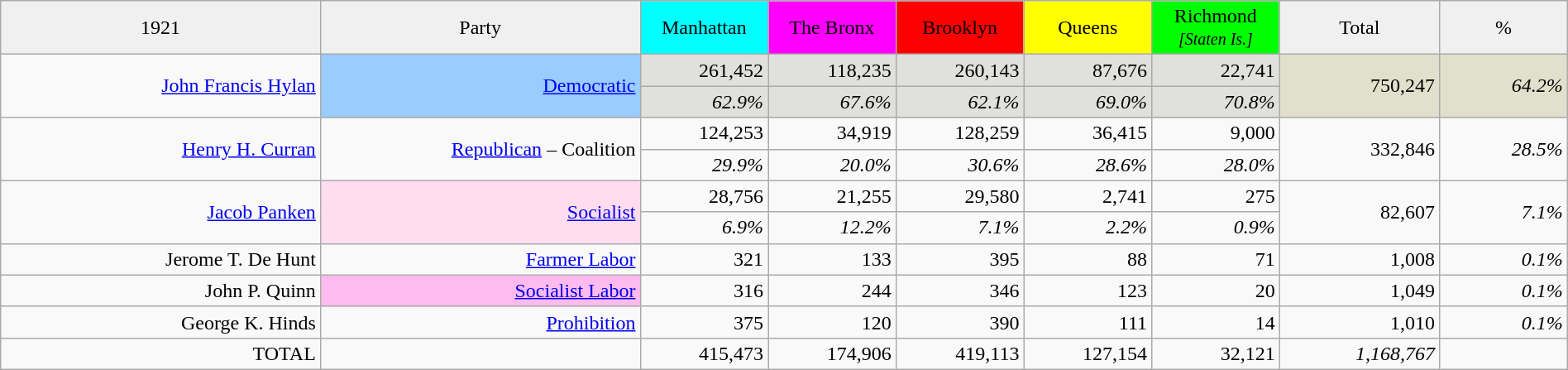<table class="wikitable" style="width:100%; text-align:right;">
<tr style="text-align:center;">
<td style="width:20%; background:#f0f0f0;">1921</td>
<td style="width:20%; background:#f0f0f0;">Party</td>
<td style="width:8%; background:aqua;">Manhattan</td>
<td style="width:8%; background:magenta;">The Bronx</td>
<td style="width:8%; background:red;">Brooklyn</td>
<td style="width:8%; background:yellow;">Queens</td>
<td style="width:8%; background:lime;">Richmond <small><em>[Staten Is.]</em></small></td>
<td style="width:10%; background:#f0f0f0;">Total</td>
<td style="width:8%; background:#f0f0f0;">%</td>
</tr>
<tr>
<td rowspan="2"><a href='#'>John Francis Hylan</a></td>
<td rowspan="2" style="background:#9cf;"><a href='#'>Democratic</a></td>
<td style="background:#e0e0dd;">261,452</td>
<td style="background:#e0e0dd;">118,235</td>
<td style="background:#e0e0dd;">260,143</td>
<td style="background:#e0e0dd;">87,676</td>
<td style="background:#e0e0dd;">22,741</td>
<td rowspan="2" style="background:#e0e0cc;">750,247</td>
<td rowspan="2" style="background:#e0e0cc;"><em>64.2%</em></td>
</tr>
<tr style="background:#e0e0dd;">
<td><em>62.9%</em></td>
<td style="background:#e0e0dd;"><em>67.6%</em></td>
<td style="background:#e0e0dd;"><em>62.1%</em></td>
<td style="background:#e0e0dd;"><em>69.0%</em></td>
<td style="background:#e0e0dd;"><em>70.8%</em></td>
</tr>
<tr>
<td rowspan="2"><a href='#'>Henry H. Curran</a></td>
<td rowspan="2"><a href='#'>Republican</a> – Coalition</td>
<td>124,253</td>
<td>34,919</td>
<td>128,259</td>
<td>36,415</td>
<td>9,000</td>
<td rowspan="2">332,846</td>
<td rowspan="2"><em>28.5%</em></td>
</tr>
<tr>
<td><em>29.9%</em></td>
<td><em>20.0%</em></td>
<td><em>30.6%</em></td>
<td><em>28.6%</em></td>
<td><em>28.0%</em></td>
</tr>
<tr>
<td rowspan="2"><a href='#'>Jacob Panken</a></td>
<td rowspan="2" style="background:#fde;"><a href='#'>Socialist</a></td>
<td>28,756</td>
<td>21,255</td>
<td>29,580</td>
<td>2,741</td>
<td>275</td>
<td rowspan="2">82,607</td>
<td rowspan="2"><em>7.1%</em></td>
</tr>
<tr>
<td><em>6.9%</em></td>
<td><em>12.2%</em></td>
<td><em>7.1%</em></td>
<td><em>2.2%</em></td>
<td><em>0.9%</em></td>
</tr>
<tr>
<td>Jerome T. De Hunt</td>
<td><a href='#'>Farmer Labor</a></td>
<td>321</td>
<td>133</td>
<td>395</td>
<td>88</td>
<td>71</td>
<td>1,008</td>
<td><em>0.1%</em></td>
</tr>
<tr>
<td>John P. Quinn</td>
<td style="background:#fbe;"><a href='#'>Socialist Labor</a></td>
<td>316</td>
<td>244</td>
<td>346</td>
<td>123</td>
<td>20</td>
<td>1,049</td>
<td><em>0.1%</em></td>
</tr>
<tr>
<td>George K. Hinds</td>
<td><a href='#'>Prohibition</a></td>
<td>375</td>
<td>120</td>
<td>390</td>
<td>111</td>
<td>14</td>
<td>1,010</td>
<td><em>0.1%</em></td>
</tr>
<tr>
<td>TOTAL</td>
<td></td>
<td>415,473</td>
<td>174,906</td>
<td>419,113</td>
<td>127,154</td>
<td>32,121</td>
<td><em>1,168,767</em></td>
<td></td>
</tr>
</table>
